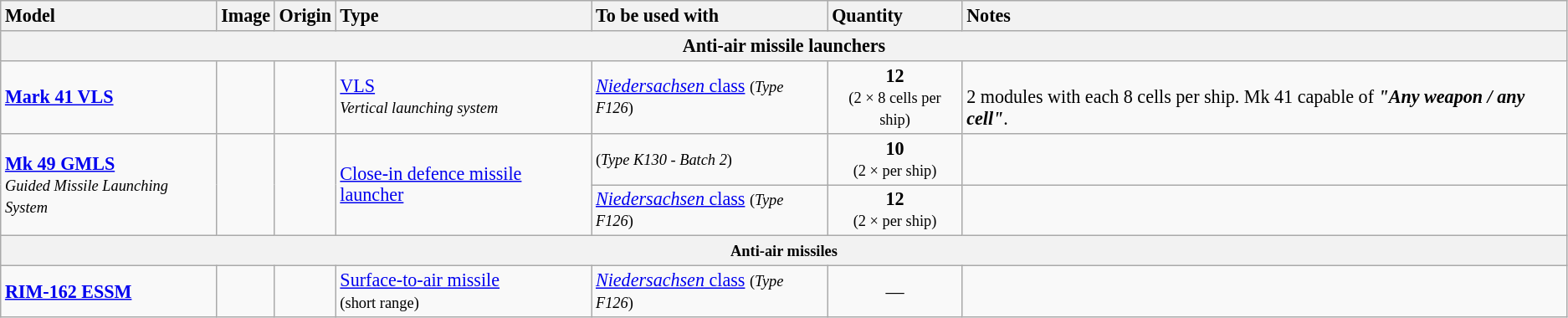<table class="wikitable" style="font-size: 92%;">
<tr>
<th style="text-align: left">Model</th>
<th style="text-align: left">Image</th>
<th style="text-align: left">Origin</th>
<th style="text-align: left">Type</th>
<th style="text-align: left">To be used with</th>
<th style="text-align: left">Quantity</th>
<th style="text-align: left">Notes</th>
</tr>
<tr>
<th colspan="7">Anti-air missile launchers</th>
</tr>
<tr>
<td><a href='#'><strong>Mark 41 VLS</strong></a></td>
<td style="text-align: center"></td>
<td></td>
<td><a href='#'>VLS</a><br><small><em>Vertical launching system</em></small></td>
<td><a href='#'><em>Niedersachsen</em> class</a> <small>(<em>Type F126</em>)</small></td>
<td style="text-align: center"><strong>12</strong><br><small>(2 × 8 cells per ship)</small></td>
<td><br>2 modules with each 8 cells per ship. Mk 41 capable of <strong><em>"Any weapon / any cell"</em></strong>.</td>
</tr>
<tr>
<td rowspan="2"><strong><a href='#'>Mk 49 GMLS</a></strong><br><small><em>Guided Missile Launching System</em></small></td>
<td rowspan="2" style="text-align: center"></td>
<td rowspan="2"><br></td>
<td rowspan="2"><a href='#'>Close-in defence missile launcher</a></td>
<td> <small>(<em>Type K130 - Batch 2</em>)</small></td>
<td style="text-align: center"><strong>10</strong><br><small>(2 × per ship)</small></td>
<td></td>
</tr>
<tr>
<td><a href='#'><em>Niedersachsen</em> class</a> <small>(<em>Type F126</em>)</small></td>
<td style="text-align: center"><strong>12</strong><br><small>(2 × per ship)</small></td>
<td></td>
</tr>
<tr>
<th colspan="7"><small>Anti-air missiles</small></th>
</tr>
<tr>
<td><strong><a href='#'>RIM-162  ESSM</a></strong></td>
<td style="text-align: center"></td>
<td></td>
<td><a href='#'>Surface-to-air missile</a><br><small>(short range)</small></td>
<td><a href='#'><em>Niedersachsen</em> class</a> <small>(<em>Type F126</em>)</small></td>
<td style="text-align: center">—</td>
<td></td>
</tr>
</table>
